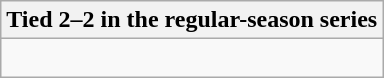<table class="wikitable collapsible collapsed">
<tr>
<th>Tied 2–2 in the regular-season series</th>
</tr>
<tr>
<td><br>


</td>
</tr>
</table>
